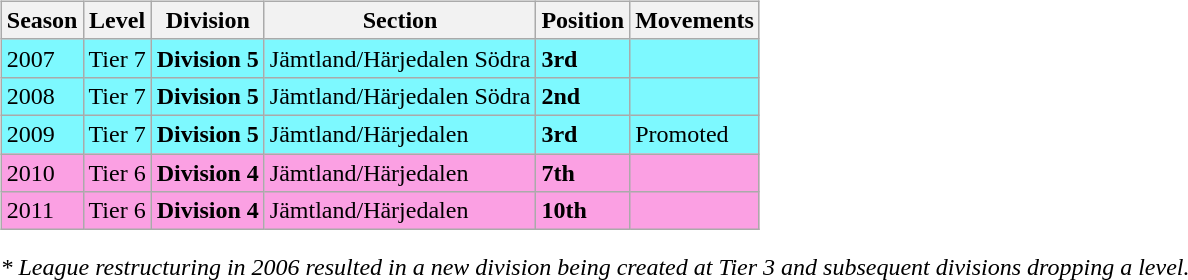<table>
<tr>
<td valign="top" width=0%><br><table class="wikitable">
<tr style="background:#f0f6fa;">
<th><strong>Season</strong></th>
<th><strong>Level</strong></th>
<th><strong>Division</strong></th>
<th><strong>Section</strong></th>
<th><strong>Position</strong></th>
<th><strong>Movements</strong></th>
</tr>
<tr>
<td style="background:#7DF9FF;">2007</td>
<td style="background:#7DF9FF;">Tier 7</td>
<td style="background:#7DF9FF;"><strong>Division 5</strong></td>
<td style="background:#7DF9FF;">Jämtland/Härjedalen Södra</td>
<td style="background:#7DF9FF;"><strong>3rd</strong></td>
<td style="background:#7DF9FF;"></td>
</tr>
<tr>
<td style="background:#7DF9FF;">2008</td>
<td style="background:#7DF9FF;">Tier 7</td>
<td style="background:#7DF9FF;"><strong>Division 5</strong></td>
<td style="background:#7DF9FF;">Jämtland/Härjedalen Södra</td>
<td style="background:#7DF9FF;"><strong>2nd</strong></td>
<td style="background:#7DF9FF;"></td>
</tr>
<tr>
<td style="background:#7DF9FF;">2009</td>
<td style="background:#7DF9FF;">Tier 7</td>
<td style="background:#7DF9FF;"><strong>Division 5</strong></td>
<td style="background:#7DF9FF;">Jämtland/Härjedalen</td>
<td style="background:#7DF9FF;"><strong>3rd</strong></td>
<td style="background:#7DF9FF;">Promoted</td>
</tr>
<tr>
<td style="background:#FBA0E3;">2010</td>
<td style="background:#FBA0E3;">Tier 6</td>
<td style="background:#FBA0E3;"><strong>Division 4</strong></td>
<td style="background:#FBA0E3;">Jämtland/Härjedalen</td>
<td style="background:#FBA0E3;"><strong>7th</strong></td>
<td style="background:#FBA0E3;"></td>
</tr>
<tr>
<td style="background:#FBA0E3;">2011</td>
<td style="background:#FBA0E3;">Tier 6</td>
<td style="background:#FBA0E3;"><strong>Division 4</strong></td>
<td style="background:#FBA0E3;">Jämtland/Härjedalen</td>
<td style="background:#FBA0E3;"><strong>10th</strong></td>
<td style="background:#FBA0E3;"></td>
</tr>
</table>
<em>* League restructuring in 2006 resulted in a new division being created at Tier 3 and subsequent divisions dropping a level.</em>


</td>
</tr>
</table>
